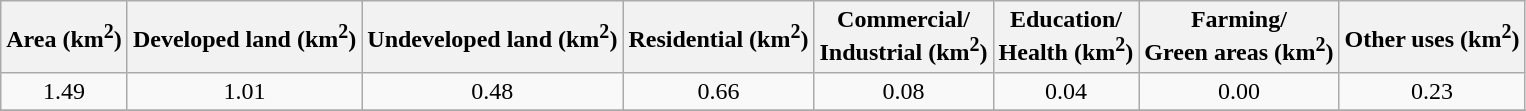<table class="wikitable" style="text-align: center;">
<tr>
<th>Area (km<sup>2</sup>)</th>
<th>Developed land (km<sup>2</sup>)</th>
<th>Undeveloped land (km<sup>2</sup>)</th>
<th>Residential (km<sup>2</sup>)</th>
<th>Commercial/<br> Industrial (km<sup>2</sup>)</th>
<th>Education/<br> Health (km<sup>2</sup>)</th>
<th>Farming/<br> Green areas (km<sup>2</sup>)</th>
<th>Other uses (km<sup>2</sup>)</th>
</tr>
<tr>
<td>1.49</td>
<td>1.01</td>
<td>0.48</td>
<td>0.66</td>
<td>0.08</td>
<td>0.04</td>
<td>0.00</td>
<td>0.23</td>
</tr>
<tr>
</tr>
</table>
